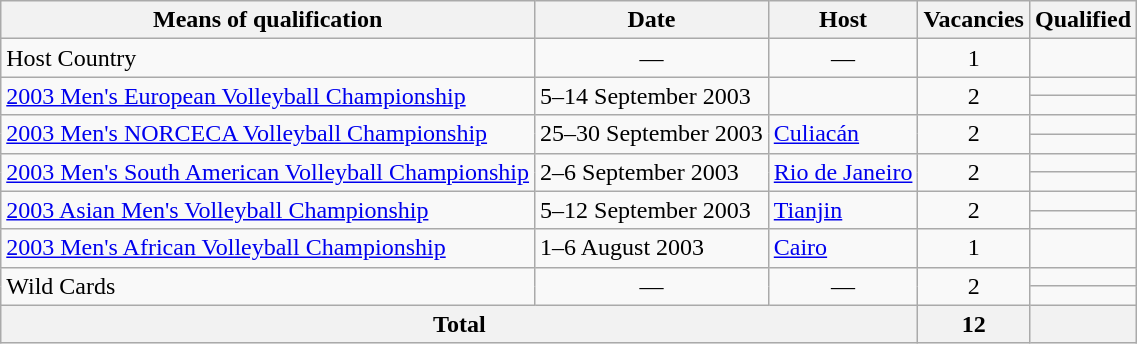<table class="wikitable">
<tr>
<th>Means of qualification</th>
<th>Date</th>
<th>Host</th>
<th>Vacancies</th>
<th>Qualified</th>
</tr>
<tr>
<td>Host Country</td>
<td align=center>—</td>
<td align=center>―</td>
<td align=center>1</td>
<td></td>
</tr>
<tr>
<td rowspan=2><a href='#'>2003 Men's European Volleyball Championship</a></td>
<td rowspan=2>5–14 September 2003</td>
<td rowspan=2></td>
<td rowspan=2 align=center>2</td>
<td></td>
</tr>
<tr>
<td></td>
</tr>
<tr>
<td rowspan=2><a href='#'>2003 Men's NORCECA Volleyball Championship</a></td>
<td rowspan=2>25–30 September 2003</td>
<td rowspan=2> <a href='#'>Culiacán</a></td>
<td rowspan=2 align=center>2</td>
<td></td>
</tr>
<tr>
<td></td>
</tr>
<tr>
<td rowspan=2><a href='#'>2003 Men's South American Volleyball Championship</a></td>
<td rowspan=2>2–6 September 2003</td>
<td rowspan=2> <a href='#'>Rio de Janeiro</a></td>
<td rowspan=2 align=center>2</td>
<td></td>
</tr>
<tr>
<td></td>
</tr>
<tr>
<td rowspan=2><a href='#'>2003 Asian Men's Volleyball Championship</a></td>
<td rowspan=2>5–12 September 2003</td>
<td rowspan=2> <a href='#'>Tianjin</a></td>
<td rowspan=2 align=center>2</td>
<td></td>
</tr>
<tr>
<td></td>
</tr>
<tr>
<td><a href='#'>2003 Men's African Volleyball Championship</a></td>
<td>1–6 August 2003</td>
<td> <a href='#'>Cairo</a></td>
<td align=center>1</td>
<td></td>
</tr>
<tr>
<td rowspan=2>Wild Cards</td>
<td rowspan=2 align=center>―</td>
<td rowspan=2 align=center>―</td>
<td rowspan=2 align=center>2</td>
<td></td>
</tr>
<tr>
<td></td>
</tr>
<tr>
<th colspan="3">Total</th>
<th>12</th>
<th></th>
</tr>
</table>
